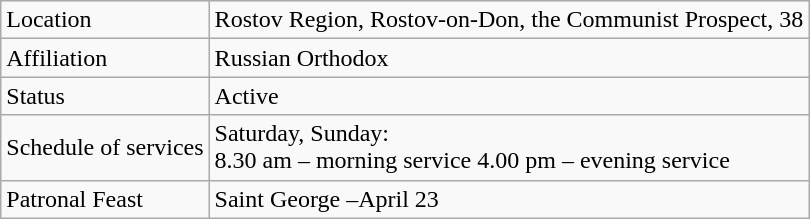<table class="wikitable">
<tr>
<td>Location</td>
<td>Rostov Region, Rostov-on-Don, the Communist Prospect, 38</td>
</tr>
<tr>
<td>Affiliation</td>
<td>Russian Orthodox</td>
</tr>
<tr>
<td>Status</td>
<td>Active</td>
</tr>
<tr>
<td>Schedule of services</td>
<td>Saturday, Sunday:<br>8.30 am – morning service
4.00 pm – evening service</td>
</tr>
<tr>
<td>Patronal Feast</td>
<td>Saint George –April 23</td>
</tr>
</table>
